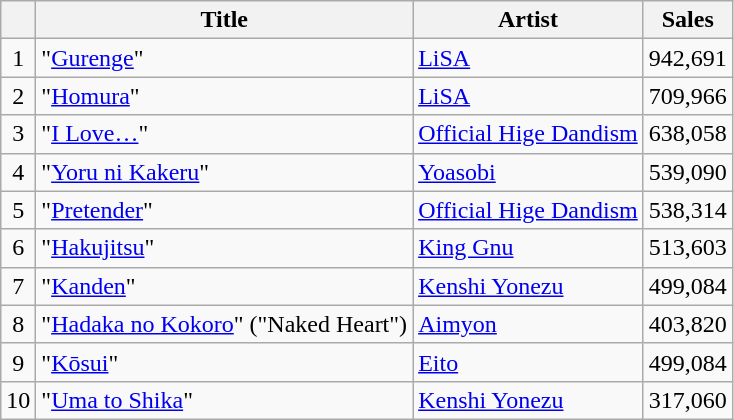<table class="wikitable sortable">
<tr>
<th></th>
<th>Title</th>
<th>Artist</th>
<th>Sales</th>
</tr>
<tr>
<td align="center">1</td>
<td>"<a href='#'>Gurenge</a>"</td>
<td><a href='#'>LiSA</a></td>
<td align="right">942,691</td>
</tr>
<tr>
<td align="center">2</td>
<td>"<a href='#'>Homura</a>"</td>
<td><a href='#'>LiSA</a></td>
<td align="right">709,966</td>
</tr>
<tr>
<td align="center">3</td>
<td>"<a href='#'>I Love…</a>"</td>
<td><a href='#'>Official Hige Dandism</a></td>
<td align="right">638,058</td>
</tr>
<tr>
<td align="center">4</td>
<td>"<a href='#'>Yoru ni Kakeru</a>"</td>
<td><a href='#'>Yoasobi</a></td>
<td align="right">539,090</td>
</tr>
<tr>
<td align="center">5</td>
<td>"<a href='#'>Pretender</a>"</td>
<td><a href='#'>Official Hige Dandism</a></td>
<td align="right">538,314</td>
</tr>
<tr>
<td align="center">6</td>
<td>"<a href='#'>Hakujitsu</a>"</td>
<td><a href='#'>King Gnu</a></td>
<td align="right">513,603</td>
</tr>
<tr>
<td align="center">7</td>
<td>"<a href='#'>Kanden</a>"</td>
<td><a href='#'>Kenshi Yonezu</a></td>
<td align="right">499,084</td>
</tr>
<tr>
<td align="center">8</td>
<td>"<a href='#'>Hadaka no Kokoro</a>" ("Naked Heart")</td>
<td><a href='#'>Aimyon</a></td>
<td align="right">403,820</td>
</tr>
<tr>
<td align="center">9</td>
<td>"<a href='#'>Kōsui</a>"</td>
<td><a href='#'>Eito</a></td>
<td align="right">499,084</td>
</tr>
<tr>
<td align="center">10</td>
<td>"<a href='#'>Uma to Shika</a>"</td>
<td><a href='#'>Kenshi Yonezu</a></td>
<td align="right">317,060</td>
</tr>
</table>
